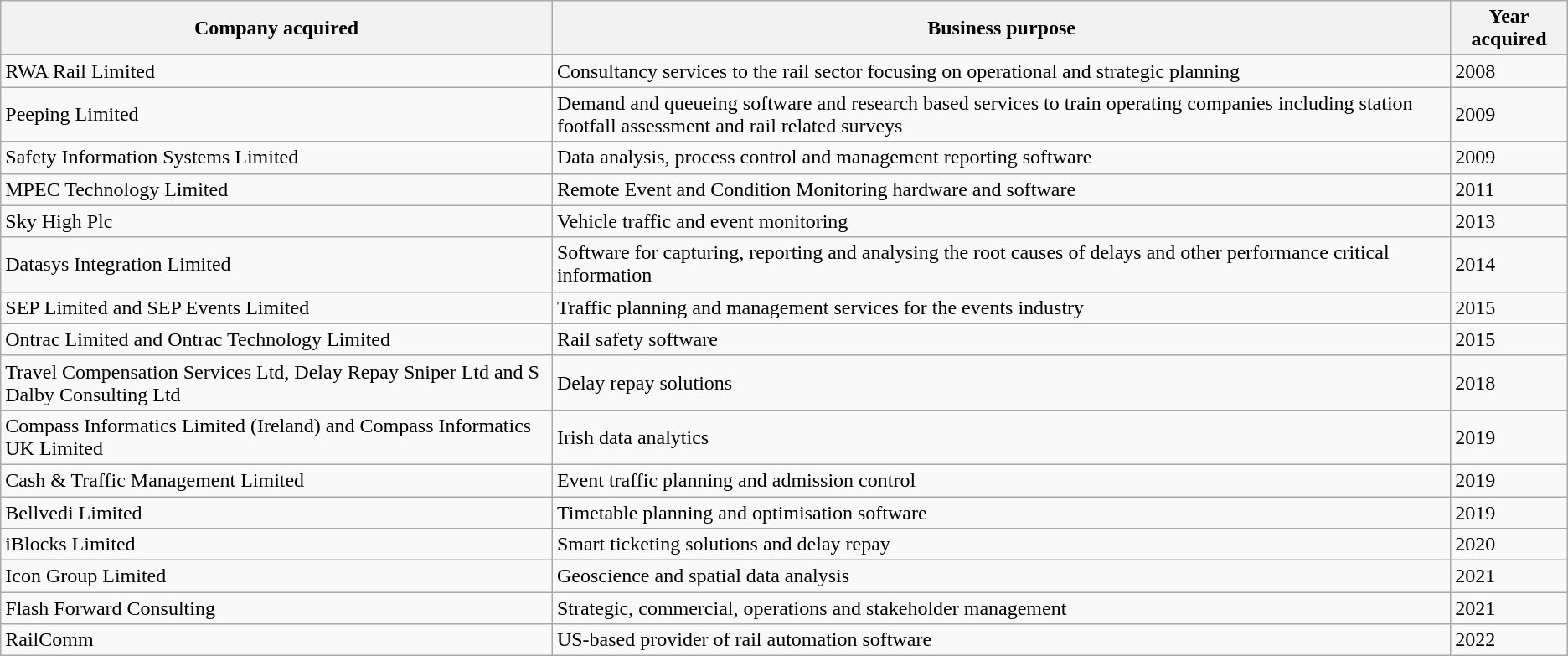<table class="wikitable">
<tr>
<th>Company acquired</th>
<th>Business purpose</th>
<th>Year acquired</th>
</tr>
<tr>
<td>RWA Rail Limited</td>
<td>Consultancy services to the rail sector focusing on operational and strategic planning</td>
<td>2008</td>
</tr>
<tr>
<td>Peeping Limited</td>
<td>Demand and queueing software and research based services to train operating companies including station footfall assessment and rail related surveys</td>
<td>2009</td>
</tr>
<tr>
<td>Safety Information Systems Limited</td>
<td>Data analysis, process control and management reporting software</td>
<td>2009</td>
</tr>
<tr>
<td>MPEC Technology Limited</td>
<td>Remote Event and Condition Monitoring hardware and software</td>
<td>2011</td>
</tr>
<tr>
<td>Sky High Plc</td>
<td>Vehicle traffic and event monitoring</td>
<td>2013</td>
</tr>
<tr>
<td>Datasys Integration Limited</td>
<td>Software for capturing, reporting and analysing the root causes of delays and other performance critical information</td>
<td>2014</td>
</tr>
<tr>
<td>SEP Limited and SEP Events Limited</td>
<td>Traffic planning and management services for the events industry</td>
<td>2015</td>
</tr>
<tr>
<td>Ontrac Limited and Ontrac Technology Limited</td>
<td>Rail safety software</td>
<td>2015</td>
</tr>
<tr>
<td>Travel Compensation Services Ltd, Delay Repay Sniper Ltd and S Dalby Consulting Ltd</td>
<td>Delay repay solutions</td>
<td>2018</td>
</tr>
<tr>
<td>Compass Informatics Limited (Ireland) and Compass Informatics UK Limited</td>
<td>Irish data analytics</td>
<td>2019</td>
</tr>
<tr>
<td>Cash & Traffic Management Limited</td>
<td>Event traffic planning and admission control</td>
<td>2019</td>
</tr>
<tr>
<td>Bellvedi Limited</td>
<td>Timetable planning and optimisation software</td>
<td>2019</td>
</tr>
<tr>
<td>iBlocks Limited</td>
<td>Smart ticketing solutions and delay repay</td>
<td>2020</td>
</tr>
<tr>
<td>Icon Group Limited</td>
<td>Geoscience and spatial data analysis</td>
<td>2021</td>
</tr>
<tr>
<td>Flash Forward Consulting</td>
<td>Strategic, commercial, operations and stakeholder management</td>
<td>2021</td>
</tr>
<tr>
<td>RailComm</td>
<td>US-based provider of rail automation software</td>
<td>2022</td>
</tr>
</table>
